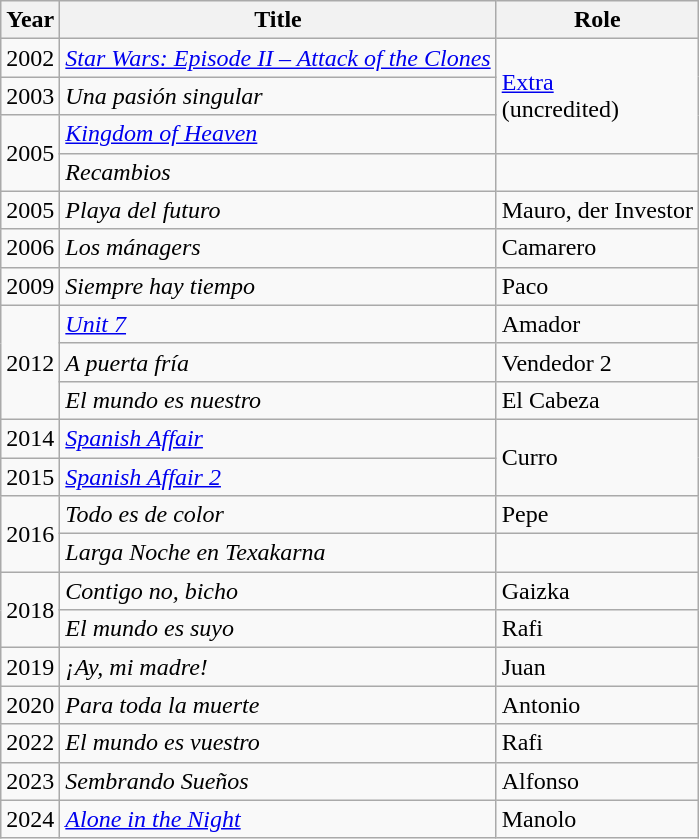<table class="wikitable sortable">
<tr>
<th>Year</th>
<th>Title</th>
<th>Role</th>
</tr>
<tr>
<td>2002</td>
<td><em><a href='#'>Star Wars: Episode II – Attack of the Clones</a></em></td>
<td Rowspan=3><a href='#'>Extra</a><br>(uncredited)</td>
</tr>
<tr>
<td>2003</td>
<td><em>Una pasión singular</em></td>
</tr>
<tr>
<td rowspan=2>2005</td>
<td><em><a href='#'>Kingdom of Heaven</a></em></td>
</tr>
<tr>
<td><em>Recambios</em></td>
<td></td>
</tr>
<tr>
<td>2005</td>
<td><em>Playa del futuro</em></td>
<td>Mauro, der Investor</td>
</tr>
<tr>
<td>2006</td>
<td><em>Los mánagers</em></td>
<td>Camarero</td>
</tr>
<tr>
<td>2009</td>
<td><em>Siempre hay tiempo</em></td>
<td>Paco</td>
</tr>
<tr>
<td rowspan=3>2012</td>
<td><em><a href='#'>Unit 7</a></em></td>
<td>Amador</td>
</tr>
<tr>
<td><em>A puerta fría</em></td>
<td>Vendedor 2</td>
</tr>
<tr>
<td><em>El mundo es nuestro</em></td>
<td>El Cabeza</td>
</tr>
<tr>
<td>2014</td>
<td><em><a href='#'>Spanish Affair</a></em></td>
<td rowspan=2>Curro</td>
</tr>
<tr>
<td>2015</td>
<td><em><a href='#'>Spanish Affair 2</a></em></td>
</tr>
<tr>
<td rowspan=2>2016</td>
<td><em>Todo es de color</em></td>
<td>Pepe</td>
</tr>
<tr>
<td><em>Larga Noche en Texakarna</em></td>
<td></td>
</tr>
<tr>
<td rowspan=2>2018</td>
<td><em>Contigo no, bicho</em></td>
<td>Gaizka</td>
</tr>
<tr>
<td><em>El mundo es suyo</em></td>
<td>Rafi</td>
</tr>
<tr>
<td>2019</td>
<td><em>¡Ay, mi madre!</em></td>
<td>Juan</td>
</tr>
<tr>
<td>2020</td>
<td><em>Para toda la muerte</em></td>
<td>Antonio</td>
</tr>
<tr>
<td>2022</td>
<td><em>El mundo es vuestro</em></td>
<td>Rafi</td>
</tr>
<tr>
<td>2023</td>
<td><em>Sembrando Sueños</em></td>
<td>Alfonso</td>
</tr>
<tr>
<td>2024</td>
<td><em><a href='#'>Alone in the Night</a></em></td>
<td>Manolo</td>
</tr>
</table>
